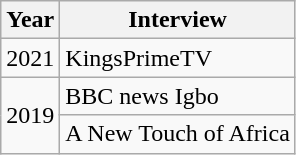<table class="wikitable">
<tr>
<th>Year</th>
<th>Interview</th>
</tr>
<tr>
<td>2021</td>
<td>KingsPrimeTV </td>
</tr>
<tr>
<td rowspan="2">2019</td>
<td>BBC news Igbo</td>
</tr>
<tr>
<td>A New Touch of Africa</td>
</tr>
</table>
